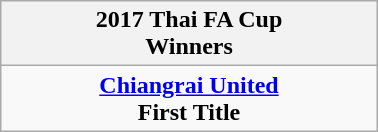<table class="wikitable" style="text-align: center; margin: 0 auto; width: 20%">
<tr>
<th>2017 Thai FA Cup<br>Winners</th>
</tr>
<tr>
<td align="center"><strong><a href='#'>Chiangrai United</a></strong><br><strong>First Title</strong></td>
</tr>
</table>
